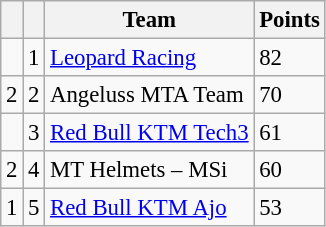<table class="wikitable" style="font-size: 95%;">
<tr>
<th></th>
<th></th>
<th>Team</th>
<th>Points</th>
</tr>
<tr>
<td></td>
<td align=center>1</td>
<td> <a href='#'>Leopard Racing</a></td>
<td align=left>82</td>
</tr>
<tr>
<td> 2</td>
<td align=center>2</td>
<td> Angeluss MTA Team</td>
<td align=left>70</td>
</tr>
<tr>
<td></td>
<td align=center>3</td>
<td> <a href='#'>Red Bull KTM Tech3</a></td>
<td align=left>61</td>
</tr>
<tr>
<td> 2</td>
<td align=center>4</td>
<td> MT Helmets – MSi</td>
<td align=left>60</td>
</tr>
<tr>
<td> 1</td>
<td align=center>5</td>
<td> <a href='#'>Red Bull KTM Ajo</a></td>
<td align=left>53</td>
</tr>
</table>
